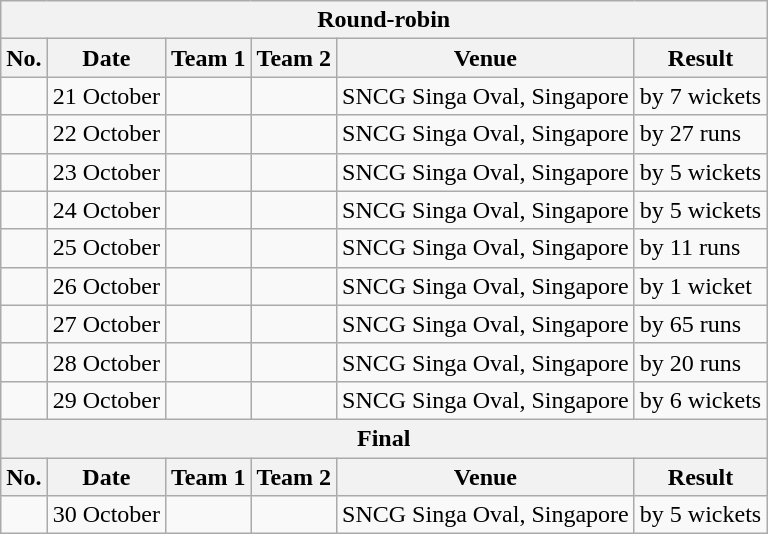<table class="wikitable">
<tr>
<th colspan="6">Round-robin</th>
</tr>
<tr>
<th>No.</th>
<th>Date</th>
<th>Team 1</th>
<th>Team 2</th>
<th>Venue</th>
<th>Result</th>
</tr>
<tr>
<td></td>
<td>21 October</td>
<td></td>
<td></td>
<td>SNCG Singa Oval, Singapore</td>
<td> by 7 wickets</td>
</tr>
<tr>
<td></td>
<td>22 October</td>
<td></td>
<td></td>
<td>SNCG Singa Oval, Singapore</td>
<td> by 27 runs</td>
</tr>
<tr>
<td></td>
<td>23 October</td>
<td></td>
<td></td>
<td>SNCG Singa Oval, Singapore</td>
<td> by 5 wickets</td>
</tr>
<tr>
<td></td>
<td>24 October</td>
<td></td>
<td></td>
<td>SNCG Singa Oval, Singapore</td>
<td> by 5 wickets</td>
</tr>
<tr>
<td></td>
<td>25 October</td>
<td></td>
<td></td>
<td>SNCG Singa Oval, Singapore</td>
<td> by 11 runs</td>
</tr>
<tr>
<td></td>
<td>26 October</td>
<td></td>
<td></td>
<td>SNCG Singa Oval, Singapore</td>
<td> by 1 wicket</td>
</tr>
<tr>
<td></td>
<td>27 October</td>
<td></td>
<td></td>
<td>SNCG Singa Oval, Singapore</td>
<td> by 65 runs</td>
</tr>
<tr>
<td></td>
<td>28 October</td>
<td></td>
<td></td>
<td>SNCG Singa Oval, Singapore</td>
<td> by 20 runs</td>
</tr>
<tr>
<td></td>
<td>29 October</td>
<td></td>
<td></td>
<td>SNCG Singa Oval, Singapore</td>
<td> by 6 wickets</td>
</tr>
<tr>
<th colspan="6">Final</th>
</tr>
<tr>
<th>No.</th>
<th>Date</th>
<th>Team 1</th>
<th>Team 2</th>
<th>Venue</th>
<th>Result</th>
</tr>
<tr>
<td></td>
<td>30 October</td>
<td></td>
<td></td>
<td>SNCG Singa Oval, Singapore</td>
<td> by 5 wickets</td>
</tr>
</table>
